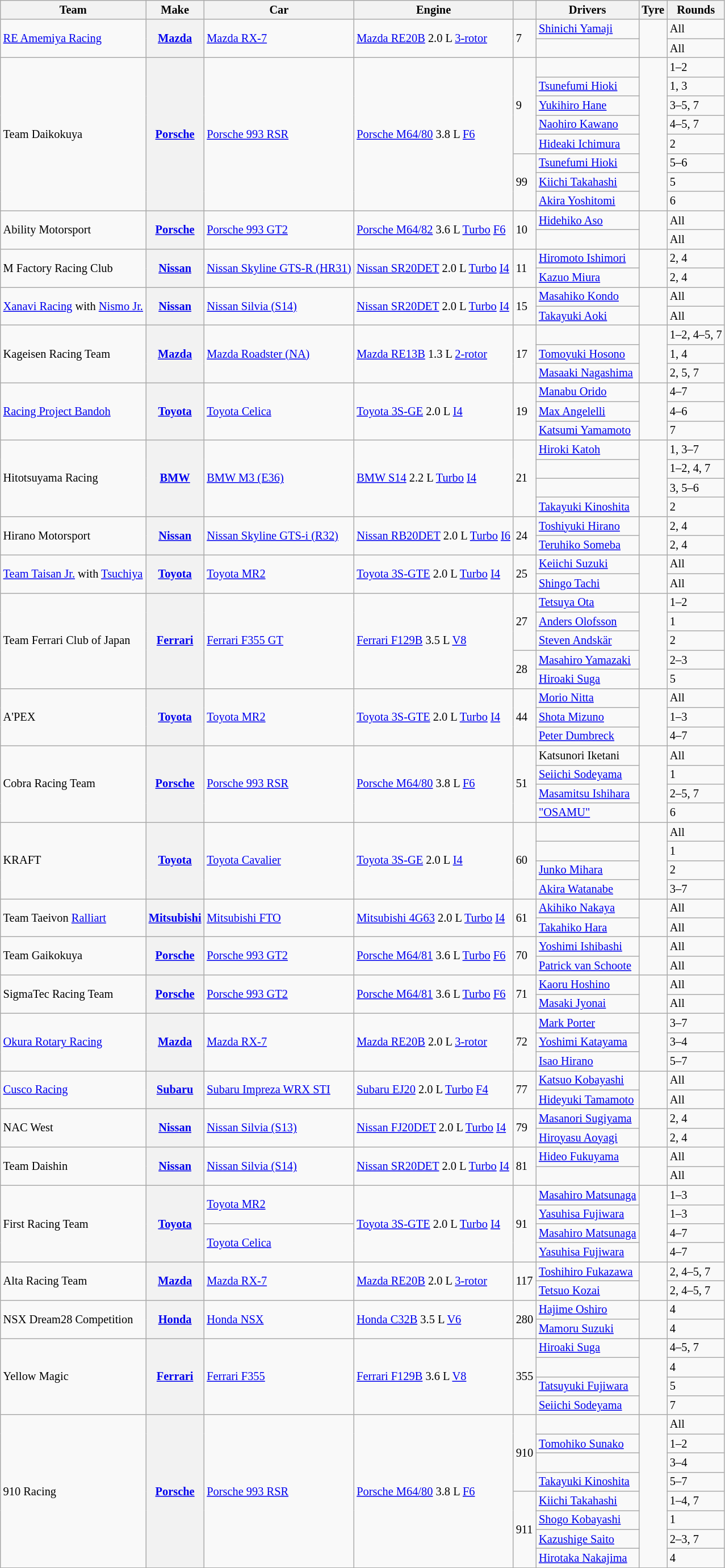<table class="wikitable" style="font-size: 85%;">
<tr>
<th>Team</th>
<th>Make</th>
<th>Car</th>
<th>Engine</th>
<th></th>
<th>Drivers</th>
<th>Tyre</th>
<th>Rounds</th>
</tr>
<tr>
<td rowspan=2><a href='#'>RE Amemiya Racing</a></td>
<th rowspan=2><a href='#'>Mazda</a></th>
<td rowspan=2><a href='#'>Mazda RX-7</a></td>
<td rowspan=2><a href='#'>Mazda RE20B</a> 2.0 L <a href='#'>3-rotor</a></td>
<td rowspan=2>7</td>
<td> <a href='#'>Shinichi Yamaji</a></td>
<td align="center" rowspan=2></td>
<td>All</td>
</tr>
<tr>
<td> </td>
<td>All</td>
</tr>
<tr>
<td rowspan=8>Team Daikokuya</td>
<th rowspan=8><a href='#'>Porsche</a></th>
<td rowspan=8><a href='#'>Porsche 993 RSR</a></td>
<td rowspan=8><a href='#'>Porsche M64/80</a> 3.8 L <a href='#'>F6</a></td>
<td rowspan=5>9</td>
<td> </td>
<td align="center" rowspan=8></td>
<td>1–2</td>
</tr>
<tr>
<td> <a href='#'>Tsunefumi Hioki</a></td>
<td>1, 3</td>
</tr>
<tr>
<td> <a href='#'>Yukihiro Hane</a></td>
<td>3–5, 7</td>
</tr>
<tr>
<td> <a href='#'>Naohiro Kawano</a></td>
<td>4–5, 7</td>
</tr>
<tr>
<td> <a href='#'>Hideaki Ichimura</a></td>
<td>2</td>
</tr>
<tr>
<td rowspan=3>99</td>
<td> <a href='#'>Tsunefumi Hioki</a></td>
<td>5–6</td>
</tr>
<tr>
<td> <a href='#'>Kiichi Takahashi</a></td>
<td>5</td>
</tr>
<tr>
<td> <a href='#'>Akira Yoshitomi</a></td>
<td>6</td>
</tr>
<tr>
<td rowspan=2>Ability Motorsport</td>
<th rowspan=2><a href='#'>Porsche</a></th>
<td rowspan=2><a href='#'>Porsche 993 GT2</a></td>
<td rowspan=2><a href='#'>Porsche M64/82</a> 3.6 L <a href='#'>Turbo</a> <a href='#'>F6</a></td>
<td rowspan=2>10</td>
<td> <a href='#'>Hidehiko Aso</a></td>
<td align="center" rowspan=2></td>
<td>All</td>
</tr>
<tr>
<td> </td>
<td>All</td>
</tr>
<tr>
<td rowspan=2>M Factory Racing Club</td>
<th rowspan=2><a href='#'>Nissan</a></th>
<td rowspan=2><a href='#'>Nissan Skyline GTS-R (HR31)</a></td>
<td rowspan=2><a href='#'>Nissan SR20DET</a> 2.0 L <a href='#'>Turbo</a> <a href='#'>I4</a></td>
<td rowspan=2>11</td>
<td> <a href='#'>Hiromoto Ishimori</a></td>
<td rowspan=2 align="center"></td>
<td>2, 4</td>
</tr>
<tr>
<td> <a href='#'>Kazuo Miura</a></td>
<td>2, 4</td>
</tr>
<tr>
<td rowspan=2><a href='#'>Xanavi Racing</a> with <a href='#'>Nismo Jr.</a></td>
<th rowspan=2><a href='#'>Nissan</a></th>
<td rowspan=2><a href='#'>Nissan Silvia (S14)</a></td>
<td rowspan=2><a href='#'>Nissan SR20DET</a> 2.0 L <a href='#'>Turbo</a> <a href='#'>I4</a></td>
<td rowspan=2>15</td>
<td> <a href='#'>Masahiko Kondo</a></td>
<td rowspan=2 align="center"></td>
<td>All</td>
</tr>
<tr>
<td> <a href='#'>Takayuki Aoki</a></td>
<td>All</td>
</tr>
<tr>
<td rowspan=3>Kageisen Racing Team</td>
<th rowspan=3><a href='#'>Mazda</a></th>
<td rowspan=3><a href='#'>Mazda Roadster (NA)</a></td>
<td rowspan=3><a href='#'>Mazda RE13B</a> 1.3 L <a href='#'>2-rotor</a></td>
<td rowspan=3>17</td>
<td> </td>
<td align="center" rowspan=3></td>
<td>1–2, 4–5, 7</td>
</tr>
<tr>
<td> <a href='#'>Tomoyuki Hosono</a></td>
<td>1, 4</td>
</tr>
<tr>
<td> <a href='#'>Masaaki Nagashima</a></td>
<td>2, 5, 7</td>
</tr>
<tr>
<td rowspan=3><a href='#'>Racing Project Bandoh</a></td>
<th rowspan=3><a href='#'>Toyota</a></th>
<td rowspan=3><a href='#'>Toyota Celica</a></td>
<td rowspan=3><a href='#'>Toyota 3S-GE</a> 2.0 L <a href='#'>I4</a></td>
<td rowspan=3>19</td>
<td> <a href='#'>Manabu Orido</a></td>
<td rowspan=3 align="center"></td>
<td>4–7</td>
</tr>
<tr>
<td> <a href='#'>Max Angelelli</a></td>
<td>4–6</td>
</tr>
<tr>
<td> <a href='#'>Katsumi Yamamoto</a></td>
<td>7</td>
</tr>
<tr>
<td rowspan=4>Hitotsuyama Racing</td>
<th rowspan=4><a href='#'>BMW</a></th>
<td rowspan=4><a href='#'>BMW M3 (E36)</a></td>
<td rowspan=4><a href='#'>BMW S14</a> 2.2 L <a href='#'>Turbo</a> <a href='#'>I4</a></td>
<td rowspan=4>21</td>
<td> <a href='#'>Hiroki Katoh</a></td>
<td rowspan=4 align="center"></td>
<td>1, 3–7</td>
</tr>
<tr>
<td> </td>
<td>1–2, 4, 7</td>
</tr>
<tr>
<td> </td>
<td>3, 5–6</td>
</tr>
<tr>
<td> <a href='#'>Takayuki Kinoshita</a></td>
<td>2</td>
</tr>
<tr>
<td rowspan=2>Hirano Motorsport</td>
<th rowspan=2><a href='#'>Nissan</a></th>
<td rowspan=2><a href='#'>Nissan Skyline GTS-i (R32)</a></td>
<td rowspan=2><a href='#'>Nissan RB20DET</a> 2.0 L <a href='#'>Turbo</a> <a href='#'>I6</a></td>
<td rowspan=2>24</td>
<td> <a href='#'>Toshiyuki Hirano</a></td>
<td rowspan=2 align="center"></td>
<td>2, 4</td>
</tr>
<tr>
<td> <a href='#'>Teruhiko Someba</a></td>
<td>2, 4</td>
</tr>
<tr>
<td rowspan=2><a href='#'>Team Taisan Jr.</a> with <a href='#'>Tsuchiya</a></td>
<th rowspan=2><a href='#'>Toyota</a></th>
<td rowspan=2><a href='#'>Toyota MR2</a></td>
<td rowspan=2><a href='#'>Toyota 3S-GTE</a> 2.0 L <a href='#'>Turbo</a> <a href='#'>I4</a></td>
<td rowspan=2>25</td>
<td> <a href='#'>Keiichi Suzuki</a></td>
<td rowspan=2 align="center"></td>
<td>All</td>
</tr>
<tr>
<td> <a href='#'>Shingo Tachi</a></td>
<td>All</td>
</tr>
<tr>
<td rowspan=5>Team Ferrari Club of Japan</td>
<th rowspan=5><a href='#'>Ferrari</a></th>
<td rowspan=5><a href='#'>Ferrari F355 GT</a></td>
<td rowspan=5><a href='#'>Ferrari F129B</a> 3.5 L <a href='#'>V8</a></td>
<td rowspan=3>27</td>
<td> <a href='#'>Tetsuya Ota</a></td>
<td align="center" rowspan=5></td>
<td>1–2</td>
</tr>
<tr>
<td> <a href='#'>Anders Olofsson</a></td>
<td>1</td>
</tr>
<tr>
<td> <a href='#'>Steven Andskär</a></td>
<td>2</td>
</tr>
<tr>
<td rowspan=2>28</td>
<td> <a href='#'>Masahiro Yamazaki</a></td>
<td>2–3</td>
</tr>
<tr>
<td> <a href='#'>Hiroaki Suga</a></td>
<td>5</td>
</tr>
<tr>
<td rowspan=3>A'PEX</td>
<th rowspan=3><a href='#'>Toyota</a></th>
<td rowspan=3><a href='#'>Toyota MR2</a></td>
<td rowspan=3><a href='#'>Toyota 3S-GTE</a> 2.0 L <a href='#'>Turbo</a> <a href='#'>I4</a></td>
<td rowspan=3>44</td>
<td> <a href='#'>Morio Nitta</a></td>
<td rowspan=3 align="center"></td>
<td>All</td>
</tr>
<tr>
<td> <a href='#'>Shota Mizuno</a></td>
<td>1–3</td>
</tr>
<tr>
<td> <a href='#'>Peter Dumbreck</a></td>
<td>4–7</td>
</tr>
<tr>
<td rowspan=4>Cobra Racing Team</td>
<th rowspan=4><a href='#'>Porsche</a></th>
<td rowspan=4><a href='#'>Porsche 993 RSR</a></td>
<td rowspan=4><a href='#'>Porsche M64/80</a> 3.8 L <a href='#'>F6</a></td>
<td rowspan=4>51</td>
<td> Katsunori Iketani</td>
<td align="center" rowspan=4></td>
<td>All</td>
</tr>
<tr>
<td> <a href='#'>Seiichi Sodeyama</a></td>
<td>1</td>
</tr>
<tr>
<td> <a href='#'>Masamitsu Ishihara</a></td>
<td>2–5, 7</td>
</tr>
<tr>
<td> <a href='#'>"OSAMU"</a></td>
<td>6</td>
</tr>
<tr>
<td rowspan=4>KRAFT</td>
<th rowspan=4><a href='#'>Toyota</a></th>
<td rowspan=4><a href='#'>Toyota Cavalier</a></td>
<td rowspan=4><a href='#'>Toyota 3S-GE</a> 2.0 L <a href='#'>I4</a></td>
<td rowspan=4>60</td>
<td> </td>
<td align="center" rowspan=4></td>
<td>All</td>
</tr>
<tr>
<td> </td>
<td>1</td>
</tr>
<tr>
<td> <a href='#'>Junko Mihara</a></td>
<td>2</td>
</tr>
<tr>
<td> <a href='#'>Akira Watanabe</a></td>
<td>3–7</td>
</tr>
<tr>
<td rowspan=2>Team Taeivon <a href='#'>Ralliart</a></td>
<th rowspan=2><a href='#'>Mitsubishi</a></th>
<td rowspan=2><a href='#'>Mitsubishi FTO</a></td>
<td rowspan=2><a href='#'>Mitsubishi 4G63</a> 2.0 L <a href='#'>Turbo</a> <a href='#'>I4</a></td>
<td rowspan=2>61</td>
<td> <a href='#'>Akihiko Nakaya</a></td>
<td rowspan=2 align="center"></td>
<td>All</td>
</tr>
<tr>
<td> <a href='#'>Takahiko Hara</a></td>
<td>All</td>
</tr>
<tr>
<td rowspan=2>Team Gaikokuya</td>
<th rowspan=2><a href='#'>Porsche</a></th>
<td rowspan=2><a href='#'>Porsche 993 GT2</a></td>
<td rowspan=2><a href='#'>Porsche M64/81</a> 3.6 L <a href='#'>Turbo</a> <a href='#'>F6</a></td>
<td rowspan=2>70</td>
<td> <a href='#'>Yoshimi Ishibashi</a></td>
<td rowspan=2 align="center"></td>
<td>All</td>
</tr>
<tr>
<td> <a href='#'>Patrick van Schoote</a></td>
<td>All</td>
</tr>
<tr>
<td rowspan=2>SigmaTec Racing Team</td>
<th rowspan=2><a href='#'>Porsche</a></th>
<td rowspan=2><a href='#'>Porsche 993 GT2</a></td>
<td rowspan=2><a href='#'>Porsche M64/81</a> 3.6 L <a href='#'>Turbo</a> <a href='#'>F6</a></td>
<td rowspan=2>71</td>
<td> <a href='#'>Kaoru Hoshino</a></td>
<td rowspan=2 align="center"></td>
<td>All</td>
</tr>
<tr>
<td> <a href='#'>Masaki Jyonai</a></td>
<td>All</td>
</tr>
<tr>
<td rowspan=3><a href='#'>Okura Rotary Racing</a></td>
<th rowspan=3><a href='#'>Mazda</a></th>
<td rowspan=3><a href='#'>Mazda RX-7</a></td>
<td rowspan=3><a href='#'>Mazda RE20B</a> 2.0 L <a href='#'>3-rotor</a></td>
<td rowspan=3>72</td>
<td> <a href='#'>Mark Porter</a></td>
<td align="center" rowspan=3></td>
<td>3–7</td>
</tr>
<tr>
<td> <a href='#'>Yoshimi Katayama</a></td>
<td>3–4</td>
</tr>
<tr>
<td> <a href='#'>Isao Hirano</a></td>
<td>5–7</td>
</tr>
<tr>
<td rowspan=2><a href='#'>Cusco Racing</a></td>
<th rowspan=2><a href='#'>Subaru</a></th>
<td rowspan=2><a href='#'>Subaru Impreza WRX STI</a></td>
<td rowspan=2><a href='#'>Subaru EJ20</a> 2.0 L <a href='#'>Turbo</a> <a href='#'>F4</a></td>
<td rowspan=2>77</td>
<td> <a href='#'>Katsuo Kobayashi</a></td>
<td rowspan=2 align="center"></td>
<td>All</td>
</tr>
<tr>
<td> <a href='#'>Hideyuki Tamamoto</a></td>
<td>All</td>
</tr>
<tr>
<td rowspan=2>NAC West</td>
<th rowspan=2><a href='#'>Nissan</a></th>
<td rowspan=2><a href='#'>Nissan Silvia (S13)</a></td>
<td rowspan=2><a href='#'>Nissan FJ20DET</a> 2.0 L <a href='#'>Turbo</a> <a href='#'>I4</a></td>
<td rowspan=2>79</td>
<td> <a href='#'>Masanori Sugiyama</a></td>
<td rowspan=2 align="center"></td>
<td>2, 4</td>
</tr>
<tr>
<td> <a href='#'>Hiroyasu Aoyagi</a></td>
<td>2, 4</td>
</tr>
<tr>
<td rowspan=2>Team Daishin</td>
<th rowspan=2><a href='#'>Nissan</a></th>
<td rowspan=2><a href='#'>Nissan Silvia (S14)</a></td>
<td rowspan=2><a href='#'>Nissan SR20DET</a> 2.0 L <a href='#'>Turbo</a> <a href='#'>I4</a></td>
<td rowspan=2>81</td>
<td> <a href='#'>Hideo Fukuyama</a></td>
<td rowspan=2 align="center"></td>
<td>All</td>
</tr>
<tr>
<td> </td>
<td>All</td>
</tr>
<tr>
<td rowspan=4>First Racing Team</td>
<th rowspan=4><a href='#'>Toyota</a></th>
<td rowspan=2><a href='#'>Toyota MR2</a></td>
<td rowspan=4><a href='#'>Toyota 3S-GTE</a> 2.0 L <a href='#'>Turbo</a> <a href='#'>I4</a></td>
<td rowspan=4>91</td>
<td> <a href='#'>Masahiro Matsunaga</a></td>
<td rowspan=4 align="center"></td>
<td>1–3</td>
</tr>
<tr>
<td> <a href='#'>Yasuhisa Fujiwara</a></td>
<td>1–3</td>
</tr>
<tr>
<td rowspan=2><a href='#'>Toyota Celica</a></td>
<td> <a href='#'>Masahiro Matsunaga</a></td>
<td>4–7</td>
</tr>
<tr>
<td> <a href='#'>Yasuhisa Fujiwara</a></td>
<td>4–7</td>
</tr>
<tr>
<td rowspan=2>Alta Racing Team</td>
<th rowspan=2><a href='#'>Mazda</a></th>
<td rowspan=2><a href='#'>Mazda RX-7</a></td>
<td rowspan=2><a href='#'>Mazda RE20B</a> 2.0 L <a href='#'>3-rotor</a></td>
<td rowspan=2>117</td>
<td> <a href='#'>Toshihiro Fukazawa</a></td>
<td align="center" rowspan=2></td>
<td>2, 4–5, 7</td>
</tr>
<tr>
<td> <a href='#'>Tetsuo Kozai</a></td>
<td>2, 4–5, 7</td>
</tr>
<tr>
<td rowspan=2>NSX Dream28 Competition</td>
<th rowspan=2><a href='#'>Honda</a></th>
<td rowspan=2><a href='#'>Honda NSX</a></td>
<td rowspan=2><a href='#'>Honda C32B</a> 3.5 L <a href='#'>V6</a></td>
<td rowspan=2>280</td>
<td> <a href='#'>Hajime Oshiro</a></td>
<td align=center rowspan=2></td>
<td>4</td>
</tr>
<tr>
<td> <a href='#'>Mamoru Suzuki</a></td>
<td>4</td>
</tr>
<tr>
<td rowspan=4>Yellow Magic</td>
<th rowspan=4><a href='#'>Ferrari</a></th>
<td rowspan=4><a href='#'>Ferrari F355</a></td>
<td rowspan=4><a href='#'>Ferrari F129B</a> 3.6 L <a href='#'>V8</a></td>
<td rowspan=4>355</td>
<td> <a href='#'>Hiroaki Suga</a></td>
<td rowspan=4 align="center"></td>
<td>4–5, 7</td>
</tr>
<tr>
<td> </td>
<td>4</td>
</tr>
<tr>
<td> <a href='#'>Tatsuyuki Fujiwara</a></td>
<td>5</td>
</tr>
<tr>
<td> <a href='#'>Seiichi Sodeyama</a></td>
<td>7</td>
</tr>
<tr>
<td rowspan=8>910 Racing</td>
<th rowspan=8><a href='#'>Porsche</a></th>
<td rowspan=8><a href='#'>Porsche 993 RSR</a></td>
<td rowspan=8><a href='#'>Porsche M64/80</a> 3.8 L <a href='#'>F6</a></td>
<td rowspan=4>910</td>
<td> </td>
<td rowspan=8 align="center"></td>
<td>All</td>
</tr>
<tr>
<td> <a href='#'>Tomohiko Sunako</a></td>
<td>1–2</td>
</tr>
<tr>
<td> </td>
<td>3–4</td>
</tr>
<tr>
<td> <a href='#'>Takayuki Kinoshita</a></td>
<td>5–7</td>
</tr>
<tr>
<td rowspan=4>911</td>
<td> <a href='#'>Kiichi Takahashi</a></td>
<td>1–4, 7</td>
</tr>
<tr>
<td> <a href='#'>Shogo Kobayashi</a></td>
<td>1</td>
</tr>
<tr>
<td> <a href='#'>Kazushige Saito</a></td>
<td>2–3, 7</td>
</tr>
<tr>
<td> <a href='#'>Hirotaka Nakajima</a></td>
<td>4</td>
</tr>
<tr>
</tr>
</table>
